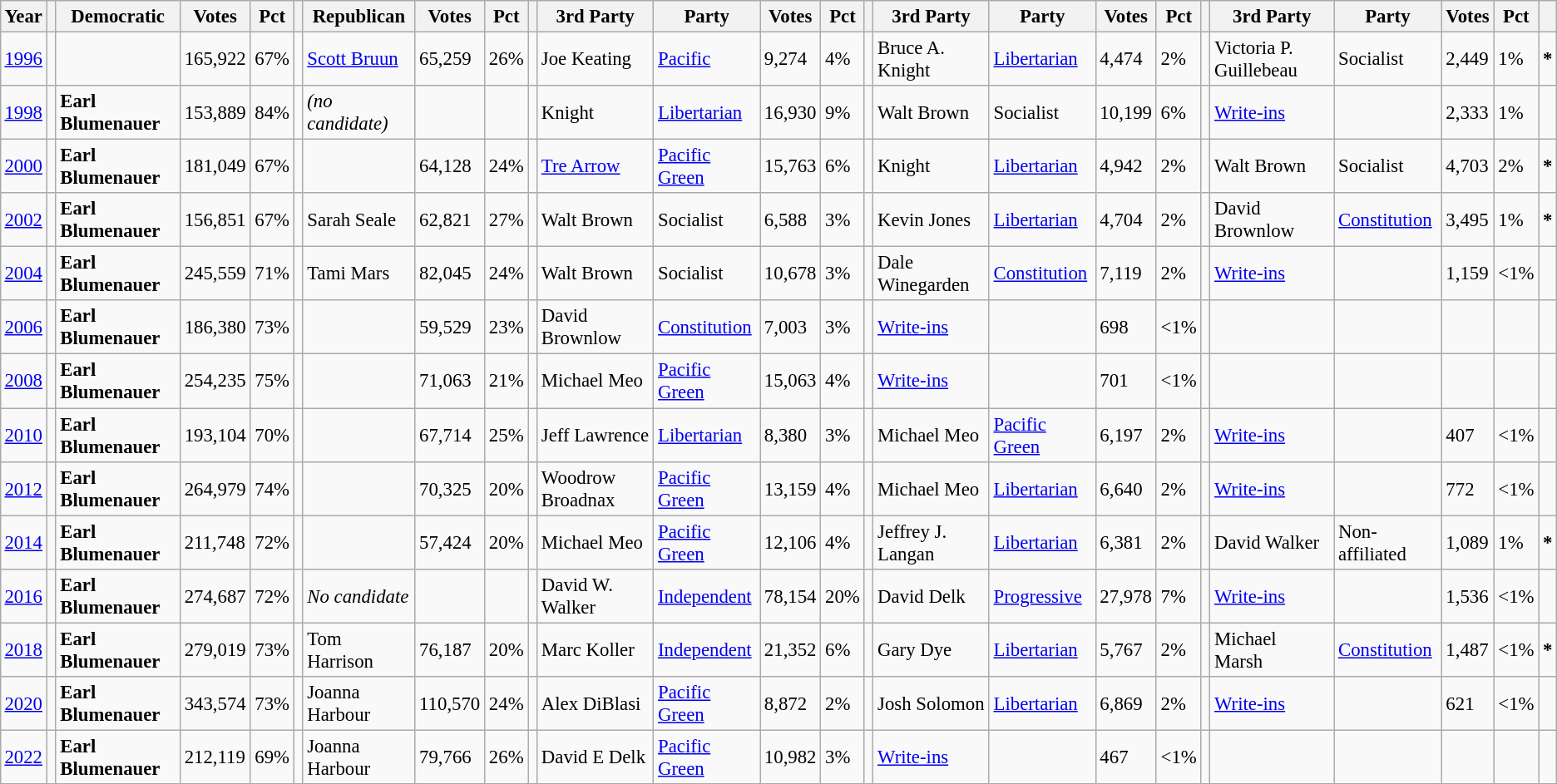<table class="wikitable" style="margin:0.5em ; font-size:95%">
<tr>
<th>Year</th>
<th></th>
<th>Democratic</th>
<th>Votes</th>
<th>Pct</th>
<th></th>
<th>Republican</th>
<th>Votes</th>
<th>Pct</th>
<th></th>
<th>3rd Party</th>
<th>Party</th>
<th>Votes</th>
<th>Pct</th>
<th></th>
<th>3rd Party</th>
<th>Party</th>
<th>Votes</th>
<th>Pct</th>
<th></th>
<th>3rd Party</th>
<th>Party</th>
<th>Votes</th>
<th>Pct</th>
<th></th>
</tr>
<tr>
<td><a href='#'>1996</a></td>
<td></td>
<td></td>
<td>165,922</td>
<td>67%</td>
<td></td>
<td><a href='#'>Scott Bruun</a></td>
<td>65,259</td>
<td>26%</td>
<td></td>
<td>Joe Keating</td>
<td><a href='#'>Pacific</a></td>
<td>9,274</td>
<td>4%</td>
<td></td>
<td>Bruce A. Knight</td>
<td><a href='#'>Libertarian</a></td>
<td>4,474</td>
<td>2%</td>
<td></td>
<td>Victoria P. Guillebeau</td>
<td>Socialist</td>
<td>2,449</td>
<td>1%</td>
<td><strong>*</strong></td>
</tr>
<tr>
<td><a href='#'>1998</a></td>
<td></td>
<td><strong>Earl Blumenauer</strong></td>
<td>153,889</td>
<td>84%</td>
<td></td>
<td><em>(no candidate)</em></td>
<td></td>
<td></td>
<td></td>
<td> Knight</td>
<td><a href='#'>Libertarian</a></td>
<td>16,930</td>
<td>9%</td>
<td></td>
<td>Walt Brown</td>
<td>Socialist</td>
<td>10,199</td>
<td>6%</td>
<td></td>
<td><a href='#'>Write-ins</a></td>
<td></td>
<td>2,333</td>
<td>1%</td>
<td></td>
</tr>
<tr>
<td><a href='#'>2000</a></td>
<td></td>
<td><strong>Earl Blumenauer</strong></td>
<td>181,049</td>
<td>67%</td>
<td></td>
<td></td>
<td>64,128</td>
<td>24%</td>
<td></td>
<td><a href='#'>Tre Arrow</a></td>
<td><a href='#'>Pacific Green</a></td>
<td>15,763</td>
<td>6%</td>
<td></td>
<td> Knight</td>
<td><a href='#'>Libertarian</a></td>
<td>4,942</td>
<td>2%</td>
<td></td>
<td>Walt Brown</td>
<td>Socialist</td>
<td>4,703</td>
<td>2%</td>
<td><strong>*</strong></td>
</tr>
<tr>
<td><a href='#'>2002</a></td>
<td></td>
<td><strong>Earl Blumenauer</strong></td>
<td>156,851</td>
<td>67%</td>
<td></td>
<td>Sarah Seale</td>
<td>62,821</td>
<td>27%</td>
<td></td>
<td>Walt Brown</td>
<td>Socialist</td>
<td>6,588</td>
<td>3%</td>
<td></td>
<td>Kevin Jones</td>
<td><a href='#'>Libertarian</a></td>
<td>4,704</td>
<td>2%</td>
<td></td>
<td>David Brownlow</td>
<td><a href='#'>Constitution</a></td>
<td>3,495</td>
<td>1%</td>
<td><strong>*</strong></td>
</tr>
<tr>
<td><a href='#'>2004</a></td>
<td></td>
<td><strong>Earl Blumenauer</strong></td>
<td>245,559</td>
<td>71%</td>
<td></td>
<td>Tami Mars</td>
<td>82,045</td>
<td>24%</td>
<td></td>
<td>Walt Brown</td>
<td>Socialist</td>
<td>10,678</td>
<td>3%</td>
<td></td>
<td>Dale Winegarden</td>
<td><a href='#'>Constitution</a></td>
<td>7,119</td>
<td>2%</td>
<td></td>
<td><a href='#'>Write-ins</a></td>
<td></td>
<td>1,159</td>
<td><1%</td>
<td></td>
</tr>
<tr>
<td><a href='#'>2006</a></td>
<td></td>
<td><strong>Earl Blumenauer</strong></td>
<td>186,380</td>
<td>73%</td>
<td></td>
<td></td>
<td>59,529</td>
<td>23%</td>
<td></td>
<td>David Brownlow</td>
<td><a href='#'>Constitution</a></td>
<td>7,003</td>
<td>3%</td>
<td></td>
<td><a href='#'>Write-ins</a></td>
<td></td>
<td>698</td>
<td><1%</td>
<td></td>
<td></td>
<td></td>
<td></td>
<td></td>
<td></td>
</tr>
<tr>
<td><a href='#'>2008</a></td>
<td></td>
<td><strong>Earl Blumenauer</strong></td>
<td>254,235</td>
<td>75%</td>
<td></td>
<td></td>
<td>71,063</td>
<td>21%</td>
<td></td>
<td>Michael Meo</td>
<td><a href='#'>Pacific Green</a></td>
<td>15,063</td>
<td>4%</td>
<td></td>
<td><a href='#'>Write-ins</a></td>
<td></td>
<td>701</td>
<td><1%</td>
<td></td>
<td></td>
<td></td>
<td></td>
<td></td>
<td></td>
</tr>
<tr>
<td><a href='#'>2010</a></td>
<td></td>
<td><strong>Earl Blumenauer</strong></td>
<td>193,104</td>
<td>70%</td>
<td></td>
<td></td>
<td>67,714</td>
<td>25%</td>
<td></td>
<td>Jeff Lawrence</td>
<td><a href='#'>Libertarian</a></td>
<td>8,380</td>
<td>3%</td>
<td></td>
<td>Michael Meo</td>
<td><a href='#'>Pacific Green</a></td>
<td>6,197</td>
<td>2%</td>
<td></td>
<td><a href='#'>Write-ins</a></td>
<td></td>
<td>407</td>
<td><1%</td>
<td></td>
</tr>
<tr>
<td><a href='#'>2012</a></td>
<td></td>
<td><strong>Earl Blumenauer</strong></td>
<td>264,979</td>
<td>74%</td>
<td></td>
<td></td>
<td>70,325</td>
<td>20%</td>
<td></td>
<td>Woodrow Broadnax</td>
<td><a href='#'>Pacific Green</a></td>
<td>13,159</td>
<td>4%</td>
<td></td>
<td>Michael Meo</td>
<td><a href='#'>Libertarian</a></td>
<td>6,640</td>
<td>2%</td>
<td></td>
<td><a href='#'>Write-ins</a></td>
<td></td>
<td>772</td>
<td><1%</td>
<td></td>
</tr>
<tr>
<td><a href='#'>2014</a></td>
<td></td>
<td><strong>Earl Blumenauer</strong></td>
<td>211,748</td>
<td>72%</td>
<td></td>
<td></td>
<td>57,424</td>
<td>20%</td>
<td></td>
<td>Michael Meo</td>
<td><a href='#'>Pacific Green</a></td>
<td>12,106</td>
<td>4%</td>
<td></td>
<td>Jeffrey J. Langan</td>
<td><a href='#'>Libertarian</a></td>
<td>6,381</td>
<td>2%</td>
<td></td>
<td>David Walker</td>
<td>Non-affiliated</td>
<td>1,089</td>
<td>1%</td>
<td><strong>*</strong></td>
</tr>
<tr>
<td><a href='#'>2016</a></td>
<td></td>
<td><strong>Earl Blumenauer</strong></td>
<td>274,687</td>
<td>72%</td>
<td></td>
<td><em>No candidate</em></td>
<td></td>
<td></td>
<td></td>
<td>David W. Walker</td>
<td><a href='#'>Independent</a></td>
<td>78,154</td>
<td>20%</td>
<td></td>
<td>David Delk</td>
<td><a href='#'>Progressive</a></td>
<td>27,978</td>
<td>7%</td>
<td></td>
<td><a href='#'>Write-ins</a></td>
<td></td>
<td>1,536</td>
<td><1%</td>
<td></td>
</tr>
<tr>
<td><a href='#'>2018</a></td>
<td></td>
<td><strong>Earl Blumenauer</strong></td>
<td>279,019</td>
<td>73%</td>
<td></td>
<td>Tom Harrison</td>
<td>76,187</td>
<td>20%</td>
<td></td>
<td>Marc Koller</td>
<td><a href='#'>Independent</a></td>
<td>21,352</td>
<td>6%</td>
<td></td>
<td>Gary Dye</td>
<td><a href='#'>Libertarian</a></td>
<td>5,767</td>
<td>2%</td>
<td></td>
<td>Michael Marsh</td>
<td><a href='#'>Constitution</a></td>
<td>1,487</td>
<td><1%</td>
<td><strong>*</strong></td>
</tr>
<tr>
<td><a href='#'>2020</a></td>
<td></td>
<td><strong>Earl Blumenauer</strong></td>
<td>343,574</td>
<td>73%</td>
<td></td>
<td>Joanna Harbour</td>
<td>110,570</td>
<td>24%</td>
<td></td>
<td>Alex DiBlasi</td>
<td><a href='#'>Pacific Green</a></td>
<td>8,872</td>
<td>2%</td>
<td></td>
<td>Josh Solomon</td>
<td><a href='#'>Libertarian</a></td>
<td>6,869</td>
<td>2%</td>
<td></td>
<td><a href='#'>Write-ins</a></td>
<td></td>
<td>621</td>
<td><1%</td>
<td></td>
</tr>
<tr>
<td><a href='#'>2022</a></td>
<td></td>
<td><strong>Earl Blumenauer</strong></td>
<td>212,119</td>
<td>69%</td>
<td></td>
<td>Joanna Harbour</td>
<td>79,766</td>
<td>26%</td>
<td></td>
<td>David E Delk</td>
<td><a href='#'>Pacific Green</a></td>
<td>10,982</td>
<td>3%</td>
<td></td>
<td><a href='#'>Write-ins</a></td>
<td></td>
<td>467</td>
<td><1%</td>
<td></td>
<td></td>
<td></td>
<td></td>
<td></td>
<td></td>
</tr>
</table>
